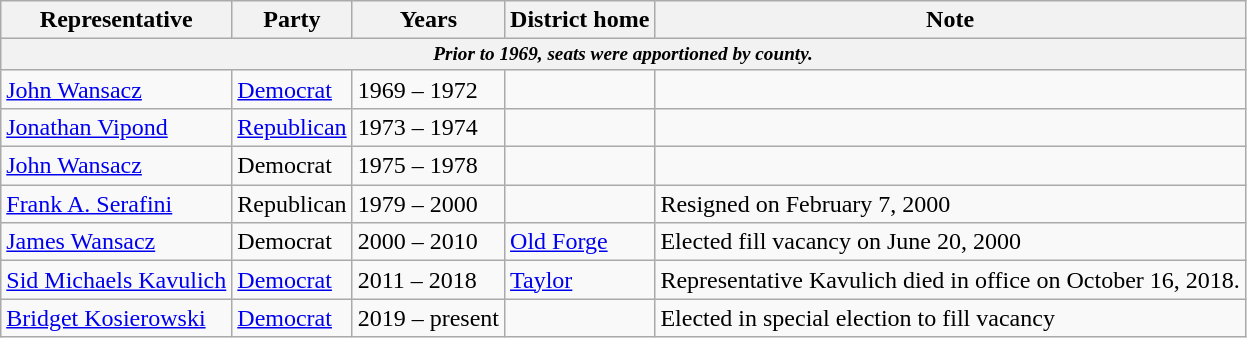<table class=wikitable>
<tr valign=bottom>
<th>Representative</th>
<th>Party</th>
<th>Years</th>
<th>District home</th>
<th>Note</th>
</tr>
<tr>
<th colspan=5 style="font-size: 80%;"><em>Prior to 1969, seats were apportioned by county.</em></th>
</tr>
<tr>
<td><a href='#'>John Wansacz</a></td>
<td><a href='#'>Democrat</a></td>
<td>1969 – 1972</td>
<td></td>
<td></td>
</tr>
<tr>
<td><a href='#'>Jonathan Vipond</a></td>
<td><a href='#'>Republican</a></td>
<td>1973 – 1974</td>
<td></td>
<td></td>
</tr>
<tr>
<td><a href='#'>John Wansacz</a></td>
<td>Democrat</td>
<td>1975 – 1978</td>
<td></td>
<td></td>
</tr>
<tr>
<td><a href='#'>Frank A. Serafini</a></td>
<td>Republican</td>
<td>1979 – 2000</td>
<td></td>
<td>Resigned on February 7, 2000</td>
</tr>
<tr>
<td><a href='#'>James Wansacz</a></td>
<td>Democrat</td>
<td>2000 – 2010</td>
<td><a href='#'>Old Forge</a></td>
<td>Elected fill vacancy on June 20, 2000<br></td>
</tr>
<tr>
<td><a href='#'>Sid Michaels Kavulich</a></td>
<td><a href='#'>Democrat</a></td>
<td>2011 – 2018</td>
<td><a href='#'>Taylor</a></td>
<td>Representative Kavulich died in office on October 16, 2018.</td>
</tr>
<tr>
<td><a href='#'>Bridget Kosierowski</a></td>
<td><a href='#'>Democrat</a></td>
<td>2019 – present</td>
<td></td>
<td>Elected in special election to fill vacancy</td>
</tr>
</table>
